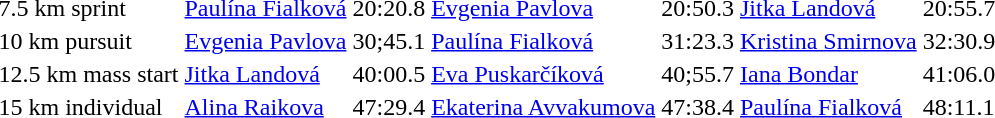<table>
<tr>
<td>7.5 km sprint<br></td>
<td> <a href='#'>Paulína Fialková</a></td>
<td>20:20.8</td>
<td> <a href='#'>Evgenia Pavlova</a></td>
<td>20:50.3</td>
<td> <a href='#'>Jitka Landová</a></td>
<td>20:55.7</td>
</tr>
<tr>
<td>10 km pursuit<br></td>
<td> <a href='#'>Evgenia Pavlova</a></td>
<td>30;45.1</td>
<td> <a href='#'>Paulína Fialková</a></td>
<td>31:23.3</td>
<td> <a href='#'>Kristina Smirnova</a></td>
<td>32:30.9</td>
</tr>
<tr>
<td>12.5 km mass start<br></td>
<td> <a href='#'>Jitka Landová</a></td>
<td>40:00.5</td>
<td> <a href='#'>Eva Puskarčíková</a></td>
<td>40;55.7</td>
<td> <a href='#'>Iana Bondar</a></td>
<td>41:06.0</td>
</tr>
<tr>
<td>15 km individual<br></td>
<td> <a href='#'>Alina Raikova</a></td>
<td>47:29.4</td>
<td> <a href='#'>Ekaterina Avvakumova</a></td>
<td>47:38.4</td>
<td> <a href='#'>Paulína Fialková</a></td>
<td>48:11.1</td>
</tr>
</table>
